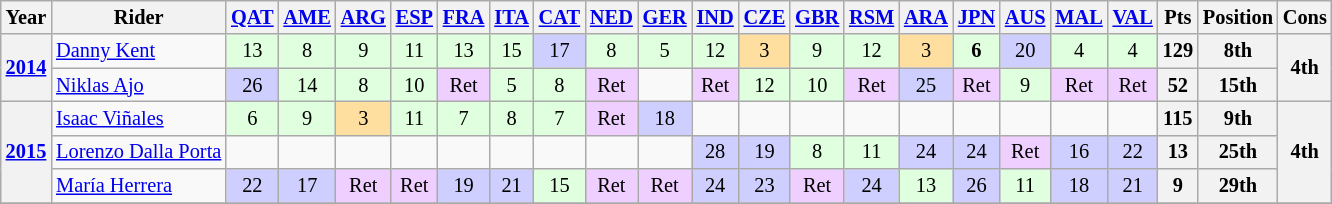<table class="wikitable" style="font-size: 85%; text-align:center">
<tr valign="top">
<th valign="middle">Year</th>
<th valign="middle">Rider</th>
<th><a href='#'>QAT</a><br></th>
<th><a href='#'>AME</a><br></th>
<th><a href='#'>ARG</a><br></th>
<th><a href='#'>ESP</a><br></th>
<th><a href='#'>FRA</a><br></th>
<th><a href='#'>ITA</a><br></th>
<th><a href='#'>CAT</a><br></th>
<th><a href='#'>NED</a><br></th>
<th><a href='#'>GER</a><br></th>
<th><a href='#'>IND</a><br></th>
<th><a href='#'>CZE</a><br></th>
<th><a href='#'>GBR</a><br></th>
<th><a href='#'>RSM</a><br></th>
<th><a href='#'>ARA</a><br></th>
<th><a href='#'>JPN</a><br></th>
<th><a href='#'>AUS</a><br></th>
<th><a href='#'>MAL</a><br></th>
<th><a href='#'>VAL</a><br></th>
<th valign="middle">Pts</th>
<th valign="middle">Position</th>
<th valign="middle">Cons</th>
</tr>
<tr>
<th rowspan=2><a href='#'>2014</a></th>
<td align="left"> <a href='#'>Danny Kent</a></td>
<td style="background:#dfffdf;">13</td>
<td style="background:#dfffdf;">8</td>
<td style="background:#dfffdf;">9</td>
<td style="background:#dfffdf;">11</td>
<td style="background:#dfffdf;">13</td>
<td style="background:#dfffdf;">15</td>
<td style="background:#cfcfff;">17</td>
<td style="background:#dfffdf;">8</td>
<td style="background:#dfffdf;">5</td>
<td style="background:#dfffdf;">12</td>
<td style="background:#ffdf9f;">3</td>
<td style="background:#dfffdf;">9</td>
<td style="background:#dfffdf;">12</td>
<td style="background:#ffdf9f;">3</td>
<td style="background:#dfffdf;"><strong>6</strong></td>
<td style="background:#cfcfff;">20</td>
<td style="background:#dfffdf;">4</td>
<td style="background:#dfffdf;">4</td>
<th>129</th>
<th>8th</th>
<th rowspan=2>4th</th>
</tr>
<tr>
<td align="left"> <a href='#'>Niklas Ajo</a></td>
<td style="background:#cfcfff;">26</td>
<td style="background:#dfffdf;">14</td>
<td style="background:#dfffdf;">8</td>
<td style="background:#dfffdf;">10</td>
<td style="background:#efcfff;">Ret</td>
<td style="background:#dfffdf;">5</td>
<td style="background:#dfffdf;">8</td>
<td style="background:#efcfff;">Ret</td>
<td></td>
<td style="background:#efcfff;">Ret</td>
<td style="background:#dfffdf;">12</td>
<td style="background:#dfffdf;">10</td>
<td style="background:#efcfff;">Ret</td>
<td style="background:#cfcfff;">25</td>
<td style="background:#efcfff;">Ret</td>
<td style="background:#dfffdf;">9</td>
<td style="background:#efcfff;">Ret</td>
<td style="background:#efcfff;">Ret</td>
<th>52</th>
<th>15th</th>
</tr>
<tr>
<th rowspan=3><a href='#'>2015</a></th>
<td align="left"> <a href='#'>Isaac Viñales</a></td>
<td style="background:#dfffdf;">6</td>
<td style="background:#dfffdf;">9</td>
<td style="background:#ffdf9f;">3</td>
<td style="background:#dfffdf;">11</td>
<td style="background:#dfffdf;">7</td>
<td style="background:#dfffdf;">8</td>
<td style="background:#dfffdf;">7</td>
<td style="background:#efcfff;">Ret</td>
<td style="background:#cfcfff;">18</td>
<td></td>
<td></td>
<td></td>
<td></td>
<td></td>
<td></td>
<td></td>
<td></td>
<td></td>
<th>115</th>
<th>9th</th>
<th rowspan=3>4th</th>
</tr>
<tr>
<td align="left"> <a href='#'>Lorenzo Dalla Porta</a></td>
<td></td>
<td></td>
<td></td>
<td></td>
<td></td>
<td></td>
<td></td>
<td></td>
<td></td>
<td style="background:#cfcfff;">28</td>
<td style="background:#cfcfff;">19</td>
<td style="background:#dfffdf;">8</td>
<td style="background:#dfffdf;">11</td>
<td style="background:#cfcfff;">24</td>
<td style="background:#cfcfff;">24</td>
<td style="background:#efcfff;">Ret</td>
<td style="background:#cfcfff;">16</td>
<td style="background:#cfcfff;">22</td>
<th>13</th>
<th>25th</th>
</tr>
<tr>
<td align="left"> <a href='#'>María Herrera</a></td>
<td style="background:#cfcfff;">22</td>
<td style="background:#cfcfff;">17</td>
<td style="background:#efcfff;">Ret</td>
<td style="background:#efcfff;">Ret</td>
<td style="background:#cfcfff;">19</td>
<td style="background:#cfcfff;">21</td>
<td style="background:#dfffdf;">15</td>
<td style="background:#efcfff;">Ret</td>
<td style="background:#efcfff;">Ret</td>
<td style="background:#cfcfff;">24</td>
<td style="background:#cfcfff;">23</td>
<td style="background:#efcfff;">Ret</td>
<td style="background:#cfcfff;">24</td>
<td style="background:#dfffdf;">13</td>
<td style="background:#cfcfff;">26</td>
<td style="background:#dfffdf;">11</td>
<td style="background:#cfcfff;">18</td>
<td style="background:#cfcfff;">21</td>
<th>9</th>
<th>29th</th>
</tr>
<tr>
</tr>
</table>
